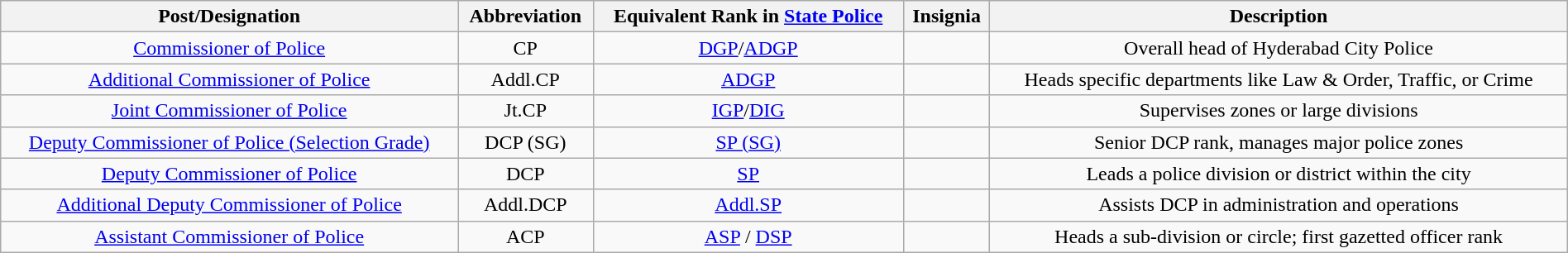<table class="wikitable" style="text-align:center; width:100%">
<tr>
<th>Post/Designation</th>
<th>Abbreviation</th>
<th>Equivalent Rank in <a href='#'>State Police</a></th>
<th>Insignia</th>
<th>Description</th>
</tr>
<tr>
<td><a href='#'>Commissioner of Police</a></td>
<td>CP</td>
<td><a href='#'>DGP</a>/<a href='#'>ADGP</a></td>
<td></td>
<td>Overall head of Hyderabad City Police</td>
</tr>
<tr>
<td><a href='#'>Additional Commissioner of Police</a></td>
<td>Addl.CP</td>
<td><a href='#'>ADGP</a></td>
<td></td>
<td>Heads specific departments like Law & Order, Traffic, or Crime</td>
</tr>
<tr>
<td><a href='#'>Joint Commissioner of Police</a></td>
<td>Jt.CP</td>
<td><a href='#'>IGP</a>/<a href='#'>DIG</a></td>
<td></td>
<td>Supervises zones or large divisions</td>
</tr>
<tr>
<td><a href='#'>Deputy Commissioner of Police (Selection Grade)</a></td>
<td>DCP (SG)</td>
<td><a href='#'>SP (SG)</a></td>
<td></td>
<td>Senior DCP rank, manages major police zones</td>
</tr>
<tr>
<td><a href='#'>Deputy Commissioner of Police</a></td>
<td>DCP</td>
<td><a href='#'>SP</a></td>
<td></td>
<td>Leads a police division or district within the city</td>
</tr>
<tr>
<td><a href='#'>Additional Deputy Commissioner of Police</a></td>
<td>Addl.DCP</td>
<td><a href='#'>Addl.SP</a></td>
<td></td>
<td>Assists DCP in administration and operations</td>
</tr>
<tr>
<td><a href='#'>Assistant Commissioner of Police</a></td>
<td>ACP</td>
<td><a href='#'>ASP</a> / <a href='#'>DSP</a></td>
<td></td>
<td>Heads a sub-division or circle; first gazetted officer rank</td>
</tr>
</table>
